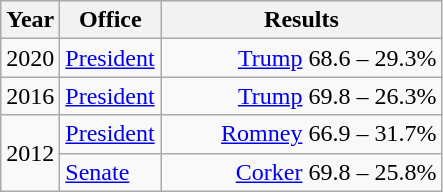<table class=wikitable>
<tr>
<th width="30">Year</th>
<th width="60">Office</th>
<th width="180">Results</th>
</tr>
<tr>
<td>2020</td>
<td><a href='#'>President</a></td>
<td align="right" ><a href='#'>Trump</a> 68.6 – 29.3%</td>
</tr>
<tr>
<td>2016</td>
<td><a href='#'>President</a></td>
<td align="right" ><a href='#'>Trump</a> 69.8 – 26.3%</td>
</tr>
<tr>
<td rowspan="2">2012</td>
<td><a href='#'>President</a></td>
<td align="right" ><a href='#'>Romney</a> 66.9 – 31.7%</td>
</tr>
<tr>
<td><a href='#'>Senate</a></td>
<td align="right" ><a href='#'>Corker</a> 69.8 – 25.8%</td>
</tr>
</table>
